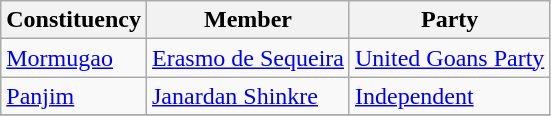<table class="wikitable sortable">
<tr>
<th>Constituency</th>
<th>Member</th>
<th>Party</th>
</tr>
<tr>
<td><a href='#'>Mormugao</a></td>
<td><a href='#'>Erasmo de Sequeira</a></td>
<td><a href='#'>United Goans Party</a></td>
</tr>
<tr>
<td><a href='#'>Panjim</a></td>
<td><a href='#'>Janardan Shinkre</a></td>
<td><a href='#'>Independent</a></td>
</tr>
<tr>
</tr>
</table>
